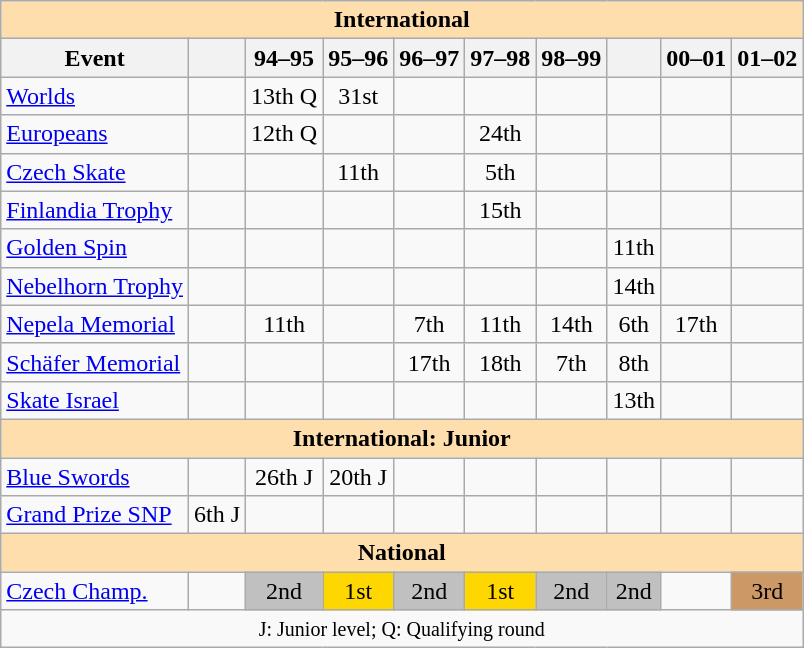<table class="wikitable" style="text-align:center">
<tr>
<th style="background-color: #ffdead; " colspan=10 align=center>International</th>
</tr>
<tr>
<th>Event</th>
<th></th>
<th>94–95</th>
<th>95–96</th>
<th>96–97</th>
<th>97–98</th>
<th>98–99</th>
<th></th>
<th>00–01</th>
<th>01–02</th>
</tr>
<tr>
<td align=left><a href='#'>Worlds</a></td>
<td></td>
<td>13th Q</td>
<td>31st</td>
<td></td>
<td></td>
<td></td>
<td></td>
<td></td>
<td></td>
</tr>
<tr>
<td align=left><a href='#'>Europeans</a></td>
<td></td>
<td>12th Q</td>
<td></td>
<td></td>
<td>24th</td>
<td></td>
<td></td>
<td></td>
<td></td>
</tr>
<tr>
<td align=left><a href='#'>Czech Skate</a></td>
<td></td>
<td></td>
<td>11th</td>
<td></td>
<td>5th</td>
<td></td>
<td></td>
<td></td>
<td></td>
</tr>
<tr>
<td align=left><a href='#'>Finlandia Trophy</a></td>
<td></td>
<td></td>
<td></td>
<td></td>
<td>15th</td>
<td></td>
<td></td>
<td></td>
<td></td>
</tr>
<tr>
<td align=left><a href='#'>Golden Spin</a></td>
<td></td>
<td></td>
<td></td>
<td></td>
<td></td>
<td></td>
<td>11th</td>
<td></td>
<td></td>
</tr>
<tr>
<td align=left><a href='#'>Nebelhorn Trophy</a></td>
<td></td>
<td></td>
<td></td>
<td></td>
<td></td>
<td></td>
<td>14th</td>
<td></td>
<td></td>
</tr>
<tr>
<td align=left><a href='#'>Nepela Memorial</a></td>
<td></td>
<td>11th</td>
<td></td>
<td>7th</td>
<td>11th</td>
<td>14th</td>
<td>6th</td>
<td>17th</td>
<td></td>
</tr>
<tr>
<td align=left><a href='#'>Schäfer Memorial</a></td>
<td></td>
<td></td>
<td></td>
<td>17th</td>
<td>18th</td>
<td>7th</td>
<td>8th</td>
<td></td>
<td></td>
</tr>
<tr>
<td align=left><a href='#'>Skate Israel</a></td>
<td></td>
<td></td>
<td></td>
<td></td>
<td></td>
<td></td>
<td>13th</td>
<td></td>
<td></td>
</tr>
<tr>
<th style="background-color: #ffdead; " colspan=10 align=center>International: Junior</th>
</tr>
<tr>
<td align=left><a href='#'>Blue Swords</a></td>
<td></td>
<td>26th J</td>
<td>20th J</td>
<td></td>
<td></td>
<td></td>
<td></td>
<td></td>
<td></td>
</tr>
<tr>
<td align=left><a href='#'>Grand Prize SNP</a></td>
<td>6th J</td>
<td></td>
<td></td>
<td></td>
<td></td>
<td></td>
<td></td>
<td></td>
<td></td>
</tr>
<tr>
<th style="background-color: #ffdead; " colspan=10 align=center>National</th>
</tr>
<tr>
<td align=left><a href='#'>Czech Champ.</a></td>
<td></td>
<td bgcolor=silver>2nd</td>
<td bgcolor=gold>1st</td>
<td bgcolor=silver>2nd</td>
<td bgcolor=gold>1st</td>
<td bgcolor=silver>2nd</td>
<td bgcolor=silver>2nd</td>
<td></td>
<td bgcolor=cc9966>3rd</td>
</tr>
<tr>
<td colspan=10 align=center><small> J: Junior level; Q: Qualifying round </small></td>
</tr>
</table>
